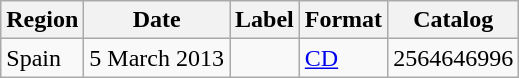<table class="wikitable">
<tr>
<th>Region</th>
<th>Date</th>
<th>Label</th>
<th>Format</th>
<th>Catalog</th>
</tr>
<tr>
<td>Spain</td>
<td>5 March 2013</td>
<td></td>
<td><a href='#'>CD</a></td>
<td>2564646996</td>
</tr>
</table>
